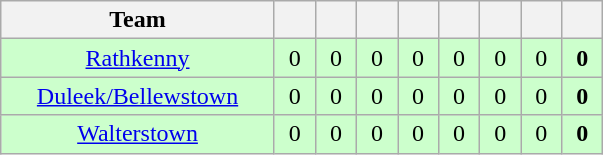<table class="wikitable" style="text-align:center">
<tr>
<th style="width:175px;">Team</th>
<th width="20"></th>
<th width="20"></th>
<th width="20"></th>
<th width="20"></th>
<th width="20"></th>
<th width="20"></th>
<th width="20"></th>
<th width="20"></th>
</tr>
<tr style="background:#cfc;">
<td><a href='#'>Rathkenny</a></td>
<td>0</td>
<td>0</td>
<td>0</td>
<td>0</td>
<td>0</td>
<td>0</td>
<td>0</td>
<td><strong>0</strong></td>
</tr>
<tr style="background:#cfc;">
<td><a href='#'>Duleek/Bellewstown</a></td>
<td>0</td>
<td>0</td>
<td>0</td>
<td>0</td>
<td>0</td>
<td>0</td>
<td>0</td>
<td><strong>0</strong></td>
</tr>
<tr style="background:#cfc;">
<td><a href='#'>Walterstown</a></td>
<td>0</td>
<td>0</td>
<td>0</td>
<td>0</td>
<td>0</td>
<td>0</td>
<td>0</td>
<td><strong>0</strong></td>
</tr>
</table>
